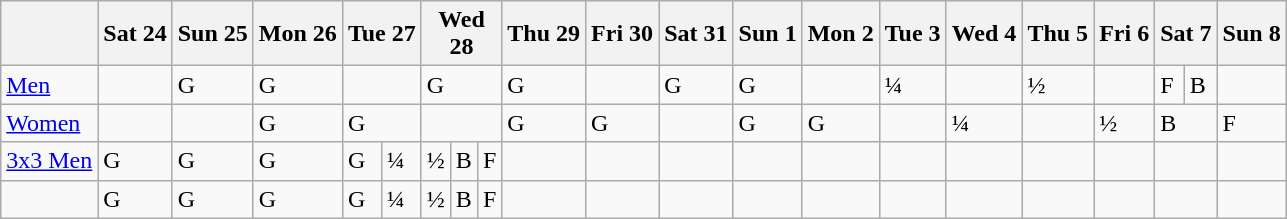<table class="wikitable olympic-schedule basketball">
<tr>
<th></th>
<th>Sat 24</th>
<th>Sun 25</th>
<th>Mon 26</th>
<th colspan="2">Tue 27</th>
<th colspan="3">Wed<br>28</th>
<th>Thu 29</th>
<th>Fri 30</th>
<th>Sat 31</th>
<th>Sun 1</th>
<th>Mon 2</th>
<th>Tue 3</th>
<th>Wed 4</th>
<th>Thu 5</th>
<th>Fri 6</th>
<th colspan="2">Sat 7</th>
<th>Sun 8</th>
</tr>
<tr>
<td class="event"><a href='#'>Men</a></td>
<td></td>
<td class="team-group">G</td>
<td class="team-group">G</td>
<td colspan="2"></td>
<td colspan="3" class="team-group">G</td>
<td class="team-group">G</td>
<td></td>
<td class="team-group">G</td>
<td class="team-group">G</td>
<td></td>
<td class="team-qf">¼</td>
<td></td>
<td class="team-sf">½</td>
<td></td>
<td class="team-final">F</td>
<td class="team-bronze">B</td>
<td></td>
</tr>
<tr>
<td class="event"><a href='#'>Women</a></td>
<td></td>
<td></td>
<td class="team-group">G</td>
<td colspan="2" class="team-group">G</td>
<td colspan="3"></td>
<td class="team-group">G</td>
<td class="team-group">G</td>
<td></td>
<td class="team-group">G</td>
<td class="team-group">G</td>
<td></td>
<td class="team-qf">¼</td>
<td></td>
<td class="team-sf">½</td>
<td colspan="2" class="team-bronze">B</td>
<td class="team-final">F</td>
</tr>
<tr>
<td class="event"><a href='#'>3x3 Men</a></td>
<td class="team-group">G</td>
<td class="team-group">G</td>
<td class="team-group">G</td>
<td class="team-group">G</td>
<td class="team-qf">¼</td>
<td class="team-sf">½</td>
<td class="team-bronze">B</td>
<td class="team-final">F</td>
<td></td>
<td></td>
<td></td>
<td></td>
<td></td>
<td></td>
<td></td>
<td></td>
<td></td>
<td colspan="2"></td>
<td></td>
</tr>
<tr>
<td class="event"></td>
<td class="team-group">G</td>
<td class="team-group">G</td>
<td class="team-group">G</td>
<td class="team-group">G</td>
<td class="team-qf">¼</td>
<td class="team-sf">½</td>
<td class="team-bronze">B</td>
<td class="team-final">F</td>
<td></td>
<td></td>
<td></td>
<td></td>
<td></td>
<td></td>
<td></td>
<td></td>
<td></td>
<td colspan="2"></td>
<td></td>
</tr>
</table>
